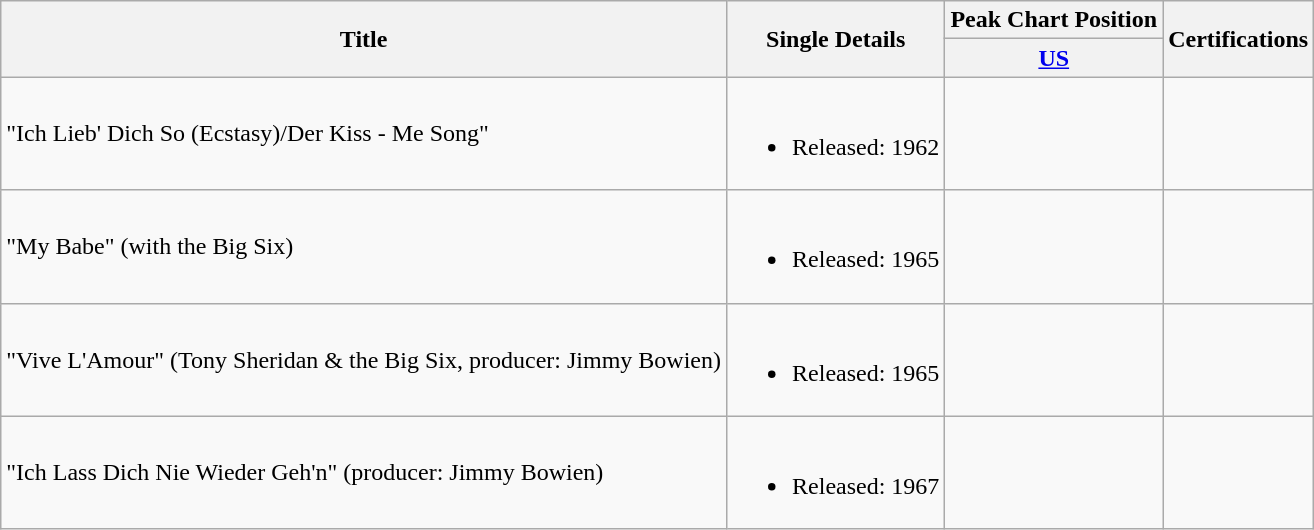<table class="wikitable">
<tr>
<th rowspan="2">Title</th>
<th rowspan="2">Single Details</th>
<th>Peak Chart Position</th>
<th rowspan="2">Certifications</th>
</tr>
<tr>
<th><a href='#'>US</a></th>
</tr>
<tr>
<td>"Ich Lieb' Dich So (Ecstasy)/Der Kiss - Me Song"</td>
<td><br><ul><li>Released: 1962</li></ul></td>
<td></td>
<td></td>
</tr>
<tr>
<td>"My Babe" (with the Big Six)</td>
<td><br><ul><li>Released: 1965</li></ul></td>
<td></td>
<td></td>
</tr>
<tr>
<td>"Vive L'Amour" (Tony Sheridan & the Big Six, producer: Jimmy Bowien)</td>
<td><br><ul><li>Released: 1965</li></ul></td>
<td></td>
<td></td>
</tr>
<tr>
<td>"Ich Lass Dich Nie Wieder Geh'n" (producer: Jimmy Bowien)</td>
<td><br><ul><li>Released: 1967</li></ul></td>
<td></td>
<td></td>
</tr>
</table>
